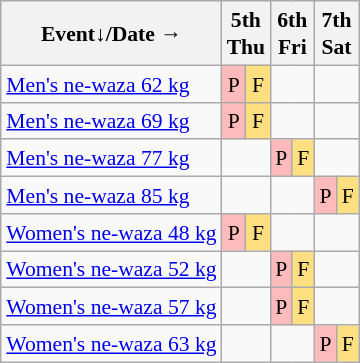<table class="wikitable" style="margin:0.5em auto; font-size:90%; line-height:1.25em; text-align:center;">
<tr>
<th>Event↓/Date →</th>
<th colspan=2>5th<br>Thu</th>
<th colspan=2>6th<br>Fri</th>
<th colspan=2>7th<br>Sat</th>
</tr>
<tr>
<td align="left"><a href='#'>Men's ne-waza 62 kg</a></td>
<td bgcolor="#FFBBBB">P</td>
<td bgcolor="#FFDF80">F</td>
<td colspan=2></td>
<td colspan=2></td>
</tr>
<tr>
<td align="left"><a href='#'>Men's ne-waza 69 kg</a></td>
<td bgcolor="#FFBBBB">P</td>
<td bgcolor="#FFDF80">F</td>
<td colspan=2></td>
<td colspan=2></td>
</tr>
<tr>
<td align="left"><a href='#'>Men's ne-waza 77 kg</a></td>
<td colspan=2></td>
<td bgcolor="#FFBBBB">P</td>
<td bgcolor="#FFDF80">F</td>
<td colspan=2></td>
</tr>
<tr>
<td align="left"><a href='#'>Men's ne-waza 85 kg</a></td>
<td colspan=2></td>
<td colspan=2></td>
<td bgcolor="#FFBBBB">P</td>
<td bgcolor="#FFDF80">F</td>
</tr>
<tr>
<td align="left"><a href='#'>Women's ne-waza 48 kg</a></td>
<td bgcolor="#FFBBBB">P</td>
<td bgcolor="#FFDF80">F</td>
<td colspan=2></td>
<td colspan=2></td>
</tr>
<tr>
<td align="left"><a href='#'>Women's ne-waza 52 kg</a></td>
<td colspan=2></td>
<td bgcolor="#FFBBBB">P</td>
<td bgcolor="#FFDF80">F</td>
<td colspan=2></td>
</tr>
<tr>
<td align="left"><a href='#'>Women's ne-waza 57 kg</a></td>
<td colspan=2></td>
<td bgcolor="#FFBBBB">P</td>
<td bgcolor="#FFDF80">F</td>
<td colspan=2></td>
</tr>
<tr>
<td align="left"><a href='#'>Women's ne-waza 63 kg</a></td>
<td colspan=2></td>
<td colspan=2></td>
<td bgcolor="#FFBBBB">P</td>
<td bgcolor="#FFDF80">F</td>
</tr>
</table>
